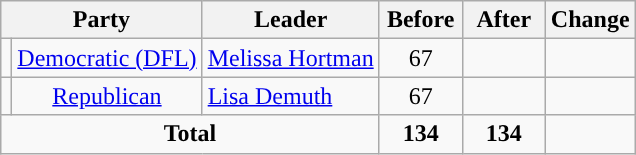<table class="wikitable" style="text-align:center;">
<tr>
<th colspan=2>Party</th>
<th>Leader</th>
<th style="width:3em">Before</th>
<th style="width:3em">After</th>
<th style="width:3em">Change</th>
</tr>
<tr>
<td style="background-color:"></td>
<td><a href='#'>Democratic (DFL)</a></td>
<td style="text-align:left;"><a href='#'>Melissa Hortman</a></td>
<td>67</td>
<td></td>
<td></td>
</tr>
<tr>
<td style="background-color:"></td>
<td><a href='#'>Republican</a></td>
<td style="text-align:left;"><a href='#'>Lisa Demuth</a></td>
<td>67</td>
<td></td>
<td></td>
</tr>
<tr>
<td colspan="3"><strong>Total</strong></td>
<td><strong>134</strong></td>
<td><strong>134</strong></td>
<td></td>
</tr>
</table>
